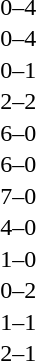<table cellspacing=1 width=70%>
<tr>
<th width=25%></th>
<th width=30%></th>
<th width=15%></th>
<th width=30%></th>
</tr>
<tr>
<td></td>
<td align=right></td>
<td align=center>0–4</td>
<td></td>
</tr>
<tr>
<td></td>
<td align=right></td>
<td align=center>0–4</td>
<td></td>
</tr>
<tr>
<td></td>
<td align=right></td>
<td align=center>0–1</td>
<td></td>
</tr>
<tr>
<td></td>
<td align=right></td>
<td align=center>2–2</td>
<td></td>
</tr>
<tr>
<td></td>
<td align=right></td>
<td align=center>6–0</td>
<td></td>
</tr>
<tr>
<td></td>
<td align=right></td>
<td align=center>6–0</td>
<td></td>
</tr>
<tr>
<td></td>
<td align=right></td>
<td align=center>7–0</td>
<td></td>
</tr>
<tr>
<td></td>
<td align=right></td>
<td align=center>4–0</td>
<td></td>
</tr>
<tr>
<td></td>
<td align=right></td>
<td align=center>1–0</td>
<td></td>
</tr>
<tr>
<td></td>
<td align=right></td>
<td align=center>0–2</td>
<td></td>
</tr>
<tr>
<td></td>
<td align=right></td>
<td align=center>1–1</td>
<td></td>
</tr>
<tr>
<td></td>
<td align=right></td>
<td align=center>2–1</td>
<td></td>
</tr>
</table>
